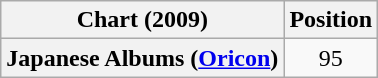<table class="wikitable plainrowheaders" style="text-align:center">
<tr>
<th scope="col">Chart (2009)</th>
<th scope="col">Position</th>
</tr>
<tr>
<th scope="row">Japanese Albums (<a href='#'>Oricon</a>)</th>
<td>95</td>
</tr>
</table>
